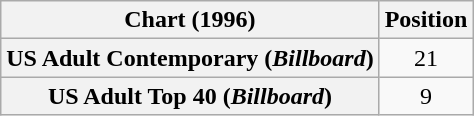<table class="wikitable plainrowheaders" style="text-align:center">
<tr>
<th>Chart (1996)</th>
<th>Position</th>
</tr>
<tr>
<th scope="row">US Adult Contemporary (<em>Billboard</em>)</th>
<td>21</td>
</tr>
<tr>
<th scope="row">US Adult Top 40 (<em>Billboard</em>)</th>
<td>9</td>
</tr>
</table>
